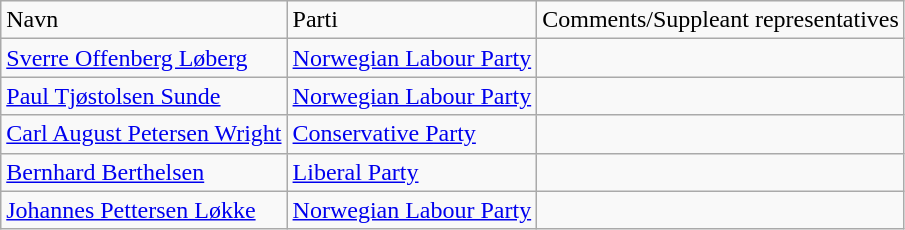<table class="wikitable">
<tr>
<td>Navn</td>
<td>Parti</td>
<td>Comments/Suppleant representatives</td>
</tr>
<tr>
<td><a href='#'>Sverre Offenberg Løberg</a></td>
<td><a href='#'>Norwegian Labour Party</a></td>
<td></td>
</tr>
<tr>
<td><a href='#'>Paul Tjøstolsen Sunde</a></td>
<td><a href='#'>Norwegian Labour Party</a></td>
<td></td>
</tr>
<tr>
<td><a href='#'>Carl August Petersen Wright</a></td>
<td><a href='#'>Conservative Party</a></td>
<td></td>
</tr>
<tr>
<td><a href='#'>Bernhard Berthelsen</a></td>
<td><a href='#'>Liberal Party</a></td>
<td></td>
</tr>
<tr>
<td><a href='#'>Johannes Pettersen Løkke</a></td>
<td><a href='#'>Norwegian Labour Party</a></td>
<td></td>
</tr>
</table>
